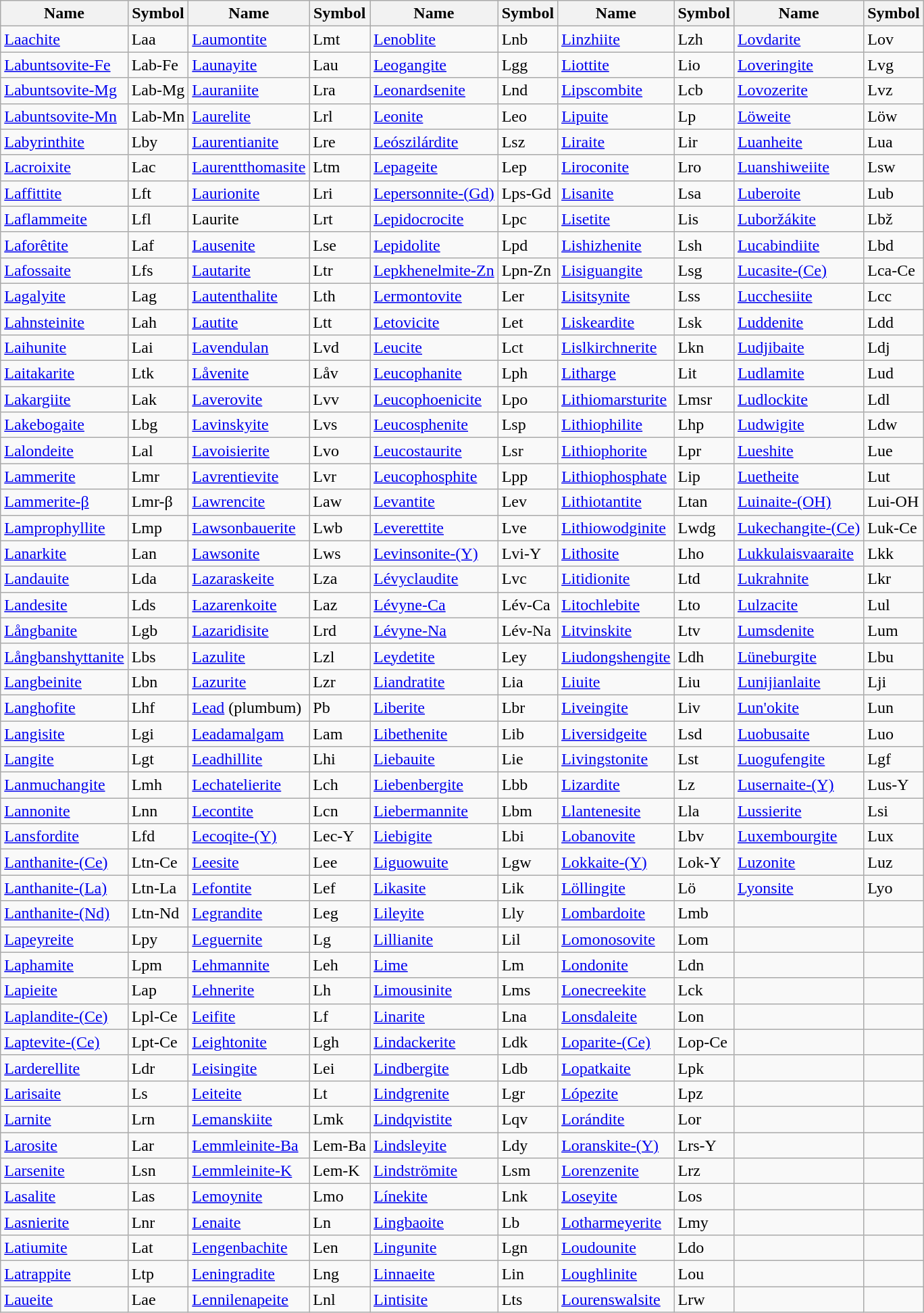<table class="wikitable">
<tr>
<th>Name</th>
<th>Symbol</th>
<th>Name</th>
<th>Symbol</th>
<th>Name</th>
<th>Symbol</th>
<th>Name</th>
<th>Symbol</th>
<th>Name</th>
<th>Symbol</th>
</tr>
<tr>
<td><a href='#'>Laachite</a></td>
<td>Laa</td>
<td><a href='#'>Laumontite</a></td>
<td>Lmt</td>
<td><a href='#'>Lenoblite</a></td>
<td>Lnb</td>
<td><a href='#'>Linzhiite</a></td>
<td>Lzh</td>
<td><a href='#'>Lovdarite</a></td>
<td>Lov</td>
</tr>
<tr>
<td><a href='#'>Labuntsovite-Fe</a></td>
<td>Lab-Fe</td>
<td><a href='#'>Launayite</a></td>
<td>Lau</td>
<td><a href='#'>Leogangite</a></td>
<td>Lgg</td>
<td><a href='#'>Liottite</a></td>
<td>Lio</td>
<td><a href='#'>Loveringite</a></td>
<td>Lvg</td>
</tr>
<tr>
<td><a href='#'>Labuntsovite-Mg</a></td>
<td>Lab-Mg</td>
<td><a href='#'>Lauraniite</a></td>
<td>Lra</td>
<td><a href='#'>Leonardsenite</a></td>
<td>Lnd</td>
<td><a href='#'>Lipscombite</a></td>
<td>Lcb</td>
<td><a href='#'>Lovozerite</a></td>
<td>Lvz</td>
</tr>
<tr>
<td><a href='#'>Labuntsovite-Mn</a></td>
<td>Lab-Mn</td>
<td><a href='#'>Laurelite</a></td>
<td>Lrl</td>
<td><a href='#'>Leonite</a></td>
<td>Leo</td>
<td><a href='#'>Lipuite</a></td>
<td>Lp</td>
<td><a href='#'>Löweite</a></td>
<td>Löw</td>
</tr>
<tr>
<td><a href='#'>Labyrinthite</a></td>
<td>Lby</td>
<td><a href='#'>Laurentianite</a></td>
<td>Lre</td>
<td><a href='#'>Leószilárdite</a></td>
<td>Lsz</td>
<td><a href='#'>Liraite</a></td>
<td>Lir</td>
<td><a href='#'>Luanheite</a></td>
<td>Lua</td>
</tr>
<tr>
<td><a href='#'>Lacroixite</a></td>
<td>Lac</td>
<td><a href='#'>Laurentthomasite</a></td>
<td>Ltm</td>
<td><a href='#'>Lepageite</a></td>
<td>Lep</td>
<td><a href='#'>Liroconite</a></td>
<td>Lro</td>
<td><a href='#'>Luanshiweiite</a></td>
<td>Lsw</td>
</tr>
<tr>
<td><a href='#'>Laffittite</a></td>
<td>Lft</td>
<td><a href='#'>Laurionite</a></td>
<td>Lri</td>
<td><a href='#'>Lepersonnite-(Gd)</a></td>
<td>Lps-Gd</td>
<td><a href='#'>Lisanite</a></td>
<td>Lsa</td>
<td><a href='#'>Luberoite</a></td>
<td>Lub</td>
</tr>
<tr>
<td><a href='#'>Laflammeite</a></td>
<td>Lfl</td>
<td>Laurite</td>
<td>Lrt</td>
<td><a href='#'>Lepidocrocite</a></td>
<td>Lpc</td>
<td><a href='#'>Lisetite</a></td>
<td>Lis</td>
<td><a href='#'>Luboržákite</a></td>
<td>Lbž</td>
</tr>
<tr>
<td><a href='#'>Laforêtite</a></td>
<td>Laf</td>
<td><a href='#'>Lausenite</a></td>
<td>Lse</td>
<td><a href='#'>Lepidolite</a></td>
<td>Lpd</td>
<td><a href='#'>Lishizhenite</a></td>
<td>Lsh</td>
<td><a href='#'>Lucabindiite</a></td>
<td>Lbd</td>
</tr>
<tr>
<td><a href='#'>Lafossaite</a></td>
<td>Lfs</td>
<td><a href='#'>Lautarite</a></td>
<td>Ltr</td>
<td><a href='#'>Lepkhenelmite-Zn</a></td>
<td>Lpn-Zn</td>
<td><a href='#'>Lisiguangite</a></td>
<td>Lsg</td>
<td><a href='#'>Lucasite-(Ce)</a></td>
<td>Lca-Ce</td>
</tr>
<tr>
<td><a href='#'>Lagalyite</a></td>
<td>Lag</td>
<td><a href='#'>Lautenthalite</a></td>
<td>Lth</td>
<td><a href='#'>Lermontovite</a></td>
<td>Ler</td>
<td><a href='#'>Lisitsynite</a></td>
<td>Lss</td>
<td><a href='#'>Lucchesiite</a></td>
<td>Lcc</td>
</tr>
<tr>
<td><a href='#'>Lahnsteinite</a></td>
<td>Lah</td>
<td><a href='#'>Lautite</a></td>
<td>Ltt</td>
<td><a href='#'>Letovicite</a></td>
<td>Let</td>
<td><a href='#'>Liskeardite</a></td>
<td>Lsk</td>
<td><a href='#'>Luddenite</a></td>
<td>Ldd</td>
</tr>
<tr>
<td><a href='#'>Laihunite</a></td>
<td>Lai</td>
<td><a href='#'>Lavendulan</a></td>
<td>Lvd</td>
<td><a href='#'>Leucite</a></td>
<td>Lct</td>
<td><a href='#'>Lislkirchnerite</a></td>
<td>Lkn</td>
<td><a href='#'>Ludjibaite</a></td>
<td>Ldj</td>
</tr>
<tr>
<td><a href='#'>Laitakarite</a></td>
<td>Ltk</td>
<td><a href='#'>Låvenite</a></td>
<td>Låv</td>
<td><a href='#'>Leucophanite</a></td>
<td>Lph</td>
<td><a href='#'>Litharge</a></td>
<td>Lit</td>
<td><a href='#'>Ludlamite</a></td>
<td>Lud</td>
</tr>
<tr>
<td><a href='#'>Lakargiite</a></td>
<td>Lak</td>
<td><a href='#'>Laverovite</a></td>
<td>Lvv</td>
<td><a href='#'>Leucophoenicite</a></td>
<td>Lpo</td>
<td><a href='#'>Lithiomarsturite</a></td>
<td>Lmsr</td>
<td><a href='#'>Ludlockite</a></td>
<td>Ldl</td>
</tr>
<tr>
<td><a href='#'>Lakebogaite</a></td>
<td>Lbg</td>
<td><a href='#'>Lavinskyite</a></td>
<td>Lvs</td>
<td><a href='#'>Leucosphenite</a></td>
<td>Lsp</td>
<td><a href='#'>Lithiophilite</a></td>
<td>Lhp</td>
<td><a href='#'>Ludwigite</a></td>
<td>Ldw</td>
</tr>
<tr>
<td><a href='#'>Lalondeite</a></td>
<td>Lal</td>
<td><a href='#'>Lavoisierite</a></td>
<td>Lvo</td>
<td><a href='#'>Leucostaurite</a></td>
<td>Lsr</td>
<td><a href='#'>Lithiophorite</a></td>
<td>Lpr</td>
<td><a href='#'>Lueshite</a></td>
<td>Lue</td>
</tr>
<tr>
<td><a href='#'>Lammerite</a></td>
<td>Lmr</td>
<td><a href='#'>Lavrentievite</a></td>
<td>Lvr</td>
<td><a href='#'>Leucophosphite</a></td>
<td>Lpp</td>
<td><a href='#'>Lithiophosphate</a></td>
<td>Lip</td>
<td><a href='#'>Luetheite</a></td>
<td>Lut</td>
</tr>
<tr>
<td><a href='#'>Lammerite-β</a></td>
<td>Lmr-β</td>
<td><a href='#'>Lawrencite</a></td>
<td>Law</td>
<td><a href='#'>Levantite</a></td>
<td>Lev</td>
<td><a href='#'>Lithiotantite</a></td>
<td>Ltan</td>
<td><a href='#'>Luinaite-(OH)</a> </td>
<td>Lui-OH</td>
</tr>
<tr>
<td><a href='#'>Lamprophyllite</a></td>
<td>Lmp</td>
<td><a href='#'>Lawsonbauerite</a></td>
<td>Lwb</td>
<td><a href='#'>Leverettite</a></td>
<td>Lve</td>
<td><a href='#'>Lithiowodginite</a></td>
<td>Lwdg</td>
<td><a href='#'>Lukechangite-(Ce)</a></td>
<td>Luk-Ce</td>
</tr>
<tr>
<td><a href='#'>Lanarkite</a></td>
<td>Lan</td>
<td><a href='#'>Lawsonite</a></td>
<td>Lws</td>
<td><a href='#'>Levinsonite-(Y)</a></td>
<td>Lvi-Y</td>
<td><a href='#'>Lithosite</a></td>
<td>Lho</td>
<td><a href='#'>Lukkulaisvaaraite</a></td>
<td>Lkk</td>
</tr>
<tr>
<td><a href='#'>Landauite</a></td>
<td>Lda</td>
<td><a href='#'>Lazaraskeite</a></td>
<td>Lza</td>
<td><a href='#'>Lévyclaudite</a></td>
<td>Lvc</td>
<td><a href='#'>Litidionite</a></td>
<td>Ltd</td>
<td><a href='#'>Lukrahnite</a></td>
<td>Lkr</td>
</tr>
<tr>
<td><a href='#'>Landesite</a></td>
<td>Lds</td>
<td><a href='#'>Lazarenkoite</a></td>
<td>Laz</td>
<td><a href='#'>Lévyne-Ca</a></td>
<td>Lév-Ca</td>
<td><a href='#'>Litochlebite</a></td>
<td>Lto</td>
<td><a href='#'>Lulzacite</a></td>
<td>Lul</td>
</tr>
<tr>
<td><a href='#'>Långbanite</a></td>
<td>Lgb</td>
<td><a href='#'>Lazaridisite</a></td>
<td>Lrd</td>
<td><a href='#'>Lévyne-Na</a></td>
<td>Lév-Na</td>
<td><a href='#'>Litvinskite</a></td>
<td>Ltv</td>
<td><a href='#'>Lumsdenite</a></td>
<td>Lum</td>
</tr>
<tr>
<td><a href='#'>Långbanshyttanite</a></td>
<td>Lbs</td>
<td><a href='#'>Lazulite</a></td>
<td>Lzl</td>
<td><a href='#'>Leydetite</a></td>
<td>Ley</td>
<td><a href='#'>Liudongshengite</a></td>
<td>Ldh</td>
<td><a href='#'>Lüneburgite</a></td>
<td>Lbu</td>
</tr>
<tr>
<td><a href='#'>Langbeinite</a></td>
<td>Lbn</td>
<td><a href='#'>Lazurite</a></td>
<td>Lzr</td>
<td><a href='#'>Liandratite</a></td>
<td>Lia</td>
<td><a href='#'>Liuite</a></td>
<td>Liu</td>
<td><a href='#'>Lunijianlaite</a></td>
<td>Lji</td>
</tr>
<tr>
<td><a href='#'>Langhofite</a></td>
<td>Lhf</td>
<td><a href='#'>Lead</a> (plumbum)</td>
<td>Pb</td>
<td><a href='#'>Liberite</a></td>
<td>Lbr</td>
<td><a href='#'>Liveingite</a></td>
<td>Liv</td>
<td><a href='#'>Lun'okite</a></td>
<td>Lun</td>
</tr>
<tr>
<td><a href='#'>Langisite</a></td>
<td>Lgi</td>
<td><a href='#'>Leadamalgam</a></td>
<td>Lam</td>
<td><a href='#'>Libethenite</a></td>
<td>Lib</td>
<td><a href='#'>Liversidgeite</a></td>
<td>Lsd</td>
<td><a href='#'>Luobusaite</a></td>
<td>Luo</td>
</tr>
<tr>
<td><a href='#'>Langite</a></td>
<td>Lgt</td>
<td><a href='#'>Leadhillite</a></td>
<td>Lhi</td>
<td><a href='#'>Liebauite</a></td>
<td>Lie</td>
<td><a href='#'>Livingstonite</a></td>
<td>Lst</td>
<td><a href='#'>Luogufengite</a></td>
<td>Lgf</td>
</tr>
<tr>
<td><a href='#'>Lanmuchangite</a></td>
<td>Lmh</td>
<td><a href='#'>Lechatelierite</a></td>
<td>Lch</td>
<td><a href='#'>Liebenbergite</a></td>
<td>Lbb</td>
<td><a href='#'>Lizardite</a></td>
<td>Lz</td>
<td><a href='#'>Lusernaite-(Y)</a></td>
<td>Lus-Y</td>
</tr>
<tr>
<td><a href='#'>Lannonite</a></td>
<td>Lnn</td>
<td><a href='#'>Lecontite</a></td>
<td>Lcn</td>
<td><a href='#'>Liebermannite</a></td>
<td>Lbm</td>
<td><a href='#'>Llantenesite</a></td>
<td>Lla</td>
<td><a href='#'>Lussierite</a></td>
<td>Lsi</td>
</tr>
<tr>
<td><a href='#'>Lansfordite</a></td>
<td>Lfd</td>
<td><a href='#'>Lecoqite-(Y)</a></td>
<td>Lec-Y</td>
<td><a href='#'>Liebigite</a></td>
<td>Lbi</td>
<td><a href='#'>Lobanovite</a></td>
<td>Lbv</td>
<td><a href='#'>Luxembourgite</a></td>
<td>Lux</td>
</tr>
<tr>
<td><a href='#'>Lanthanite-(Ce)</a></td>
<td>Ltn-Ce</td>
<td><a href='#'>Leesite</a></td>
<td>Lee</td>
<td><a href='#'>Liguowuite</a></td>
<td>Lgw</td>
<td><a href='#'>Lokkaite-(Y)</a></td>
<td>Lok-Y</td>
<td><a href='#'>Luzonite</a></td>
<td>Luz</td>
</tr>
<tr>
<td><a href='#'>Lanthanite-(La)</a></td>
<td>Ltn-La</td>
<td><a href='#'>Lefontite</a></td>
<td>Lef</td>
<td><a href='#'>Likasite</a></td>
<td>Lik</td>
<td><a href='#'>Löllingite</a></td>
<td>Lö</td>
<td><a href='#'>Lyonsite</a></td>
<td>Lyo</td>
</tr>
<tr>
<td><a href='#'>Lanthanite-(Nd)</a></td>
<td>Ltn-Nd</td>
<td><a href='#'>Legrandite</a></td>
<td>Leg</td>
<td><a href='#'>Lileyite</a></td>
<td>Lly</td>
<td><a href='#'>Lombardoite</a></td>
<td>Lmb</td>
<td></td>
<td></td>
</tr>
<tr>
<td><a href='#'>Lapeyreite</a></td>
<td>Lpy</td>
<td><a href='#'>Leguernite</a></td>
<td>Lg</td>
<td><a href='#'>Lillianite</a></td>
<td>Lil</td>
<td><a href='#'>Lomonosovite</a></td>
<td>Lom</td>
<td></td>
<td></td>
</tr>
<tr>
<td><a href='#'>Laphamite</a></td>
<td>Lpm</td>
<td><a href='#'>Lehmannite</a></td>
<td>Leh</td>
<td><a href='#'>Lime</a></td>
<td>Lm</td>
<td><a href='#'>Londonite</a></td>
<td>Ldn</td>
<td></td>
<td></td>
</tr>
<tr>
<td><a href='#'>Lapieite</a></td>
<td>Lap</td>
<td><a href='#'>Lehnerite</a></td>
<td>Lh</td>
<td><a href='#'>Limousinite</a></td>
<td>Lms</td>
<td><a href='#'>Lonecreekite</a></td>
<td>Lck</td>
<td></td>
<td></td>
</tr>
<tr>
<td><a href='#'>Laplandite-(Ce)</a></td>
<td>Lpl-Ce</td>
<td><a href='#'>Leifite</a></td>
<td>Lf</td>
<td><a href='#'>Linarite</a></td>
<td>Lna</td>
<td><a href='#'>Lonsdaleite</a></td>
<td>Lon</td>
<td></td>
<td></td>
</tr>
<tr>
<td><a href='#'>Laptevite-(Ce)</a></td>
<td>Lpt-Ce</td>
<td><a href='#'>Leightonite</a></td>
<td>Lgh</td>
<td><a href='#'>Lindackerite</a></td>
<td>Ldk</td>
<td><a href='#'>Loparite-(Ce)</a></td>
<td>Lop-Ce</td>
<td></td>
<td></td>
</tr>
<tr>
<td><a href='#'>Larderellite</a></td>
<td>Ldr</td>
<td><a href='#'>Leisingite</a></td>
<td>Lei</td>
<td><a href='#'>Lindbergite</a></td>
<td>Ldb</td>
<td><a href='#'>Lopatkaite</a></td>
<td>Lpk</td>
<td></td>
<td></td>
</tr>
<tr>
<td><a href='#'>Larisaite</a></td>
<td>Ls</td>
<td><a href='#'>Leiteite</a></td>
<td>Lt</td>
<td><a href='#'>Lindgrenite</a></td>
<td>Lgr</td>
<td><a href='#'>Lópezite</a></td>
<td>Lpz</td>
<td></td>
<td></td>
</tr>
<tr>
<td><a href='#'>Larnite</a></td>
<td>Lrn</td>
<td><a href='#'>Lemanskiite</a></td>
<td>Lmk</td>
<td><a href='#'>Lindqvistite</a></td>
<td>Lqv</td>
<td><a href='#'>Lorándite</a></td>
<td>Lor</td>
<td></td>
<td></td>
</tr>
<tr>
<td><a href='#'>Larosite</a></td>
<td>Lar</td>
<td><a href='#'>Lemmleinite-Ba</a></td>
<td>Lem-Ba</td>
<td><a href='#'>Lindsleyite</a></td>
<td>Ldy</td>
<td><a href='#'>Loranskite-(Y)</a></td>
<td>Lrs-Y</td>
<td></td>
<td></td>
</tr>
<tr>
<td><a href='#'>Larsenite</a></td>
<td>Lsn</td>
<td><a href='#'>Lemmleinite-K</a></td>
<td>Lem-K</td>
<td><a href='#'>Lindströmite</a></td>
<td>Lsm</td>
<td><a href='#'>Lorenzenite</a></td>
<td>Lrz</td>
<td></td>
<td></td>
</tr>
<tr>
<td><a href='#'>Lasalite</a></td>
<td>Las</td>
<td><a href='#'>Lemoynite</a></td>
<td>Lmo</td>
<td><a href='#'>Línekite</a></td>
<td>Lnk</td>
<td><a href='#'>Loseyite</a></td>
<td>Los</td>
<td></td>
<td></td>
</tr>
<tr>
<td><a href='#'>Lasnierite</a></td>
<td>Lnr</td>
<td><a href='#'>Lenaite</a></td>
<td>Ln</td>
<td><a href='#'>Lingbaoite</a></td>
<td>Lb</td>
<td><a href='#'>Lotharmeyerite</a></td>
<td>Lmy</td>
<td></td>
<td></td>
</tr>
<tr>
<td><a href='#'>Latiumite</a></td>
<td>Lat</td>
<td><a href='#'>Lengenbachite</a></td>
<td>Len</td>
<td><a href='#'>Lingunite</a></td>
<td>Lgn</td>
<td><a href='#'>Loudounite</a></td>
<td>Ldo</td>
<td></td>
<td></td>
</tr>
<tr>
<td><a href='#'>Latrappite</a></td>
<td>Ltp</td>
<td><a href='#'>Leningradite</a></td>
<td>Lng</td>
<td><a href='#'>Linnaeite</a></td>
<td>Lin</td>
<td><a href='#'>Loughlinite</a></td>
<td>Lou</td>
<td></td>
<td></td>
</tr>
<tr>
<td><a href='#'>Laueite</a></td>
<td>Lae</td>
<td><a href='#'>Lennilenapeite</a></td>
<td>Lnl</td>
<td><a href='#'>Lintisite</a></td>
<td>Lts</td>
<td><a href='#'>Lourenswalsite</a></td>
<td>Lrw</td>
<td></td>
<td></td>
</tr>
</table>
